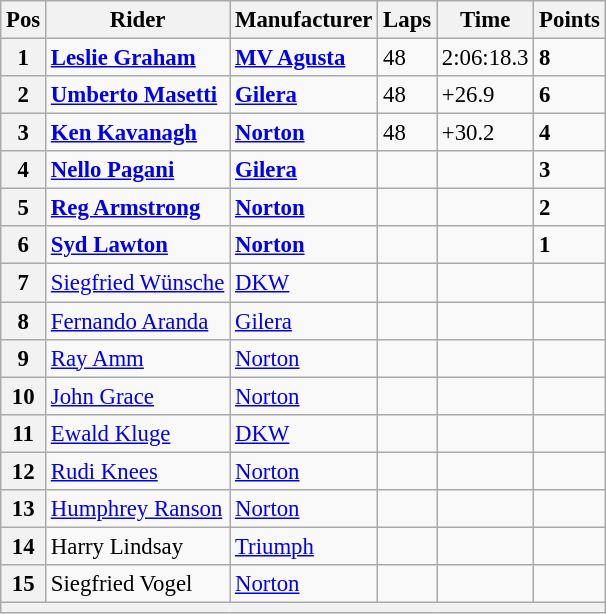<table class="wikitable" style="font-size: 95%;">
<tr>
<th>Pos</th>
<th>Rider</th>
<th>Manufacturer</th>
<th>Laps</th>
<th>Time</th>
<th>Points</th>
</tr>
<tr>
<th>1</th>
<td> <strong><a href='#'>Leslie Graham</a></strong></td>
<td><strong><a href='#'>MV Agusta</a></strong></td>
<td>48</td>
<td>2:06:18.3</td>
<td><strong>8</strong></td>
</tr>
<tr>
<th>2</th>
<td> <strong><a href='#'>Umberto Masetti</a></strong></td>
<td><strong><a href='#'>Gilera</a></strong></td>
<td>48</td>
<td>+26.9</td>
<td><strong>6</strong></td>
</tr>
<tr>
<th>3</th>
<td> <strong><a href='#'>Ken Kavanagh</a></strong></td>
<td><strong><a href='#'>Norton</a></strong></td>
<td>48</td>
<td>+30.2</td>
<td><strong>4</strong></td>
</tr>
<tr>
<th>4</th>
<td> <strong><a href='#'>Nello Pagani</a></strong></td>
<td><strong><a href='#'>Gilera</a></strong></td>
<td></td>
<td></td>
<td><strong>3</strong></td>
</tr>
<tr>
<th>5</th>
<td> <strong><a href='#'>Reg Armstrong</a></strong></td>
<td><strong><a href='#'>Norton</a></strong></td>
<td></td>
<td></td>
<td><strong>2</strong></td>
</tr>
<tr>
<th>6</th>
<td> <strong><a href='#'>Syd Lawton</a></strong></td>
<td><strong><a href='#'>Norton</a></strong></td>
<td></td>
<td></td>
<td><strong>1</strong></td>
</tr>
<tr>
<th>7</th>
<td> <a href='#'>Siegfried Wünsche</a></td>
<td><a href='#'>DKW</a></td>
<td></td>
<td></td>
<td></td>
</tr>
<tr>
<th>8</th>
<td> <a href='#'>Fernando Aranda</a></td>
<td><a href='#'>Gilera</a></td>
<td></td>
<td></td>
<td></td>
</tr>
<tr>
<th>9</th>
<td> <a href='#'>Ray Amm</a></td>
<td><a href='#'>Norton</a></td>
<td></td>
<td></td>
<td></td>
</tr>
<tr>
<th>10</th>
<td> <a href='#'>John Grace</a></td>
<td><a href='#'>Norton</a></td>
<td></td>
<td></td>
<td></td>
</tr>
<tr>
<th>11</th>
<td> <a href='#'>Ewald Kluge</a></td>
<td><a href='#'>DKW</a></td>
<td></td>
<td></td>
<td></td>
</tr>
<tr>
<th>12</th>
<td> <a href='#'>Rudi Knees</a></td>
<td><a href='#'>Norton</a></td>
<td></td>
<td></td>
<td></td>
</tr>
<tr>
<th>13</th>
<td> <a href='#'>Humphrey Ranson</a></td>
<td><a href='#'>Norton</a></td>
<td></td>
<td></td>
<td></td>
</tr>
<tr>
<th>14</th>
<td> Harry Lindsay</td>
<td><a href='#'>Triumph</a></td>
<td></td>
<td></td>
<td></td>
</tr>
<tr>
<th>15</th>
<td> Siegfried Vogel</td>
<td><a href='#'>Norton</a></td>
<td></td>
<td></td>
<td></td>
</tr>
<tr>
<th colspan=6></th>
</tr>
</table>
